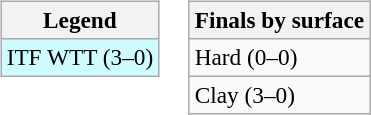<table>
<tr valign=top>
<td><br><table class="wikitable" style=font-size:97%>
<tr>
<th>Legend</th>
</tr>
<tr style="background:#cffcff;">
<td>ITF WTT (3–0)</td>
</tr>
</table>
</td>
<td><br><table class="wikitable" style=font-size:97%>
<tr>
<th>Finals by surface</th>
</tr>
<tr>
<td>Hard (0–0)</td>
</tr>
<tr>
<td>Clay (3–0)</td>
</tr>
</table>
</td>
</tr>
</table>
